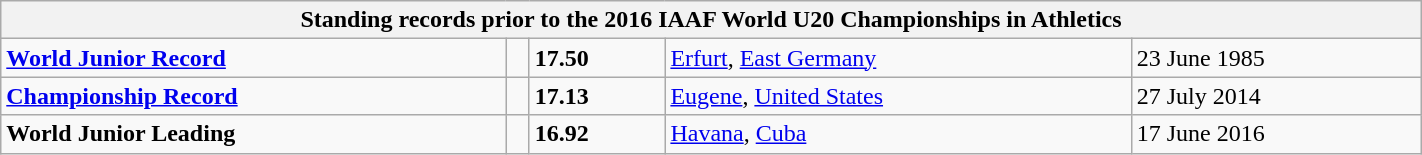<table class="wikitable" width=75%>
<tr>
<th colspan="5">Standing records prior to the 2016 IAAF World U20 Championships in Athletics</th>
</tr>
<tr>
<td><strong><a href='#'>World Junior Record</a></strong></td>
<td></td>
<td><strong>17.50</strong></td>
<td><a href='#'>Erfurt</a>, <a href='#'>East Germany</a></td>
<td>23 June 1985</td>
</tr>
<tr>
<td><strong><a href='#'>Championship Record</a></strong></td>
<td></td>
<td><strong>17.13</strong></td>
<td><a href='#'>Eugene</a>, <a href='#'>United States</a></td>
<td>27 July 2014</td>
</tr>
<tr>
<td><strong>World Junior Leading</strong></td>
<td></td>
<td><strong>16.92</strong></td>
<td><a href='#'>Havana</a>, <a href='#'>Cuba</a></td>
<td>17 June 2016</td>
</tr>
</table>
